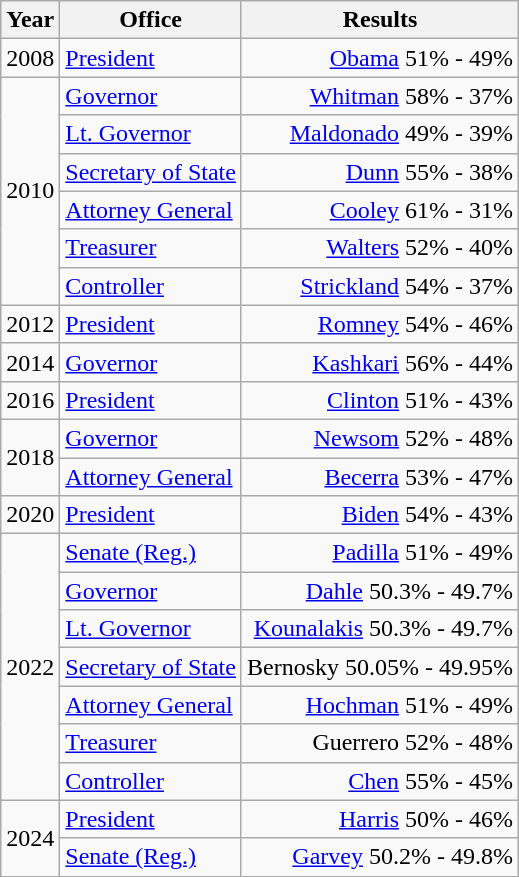<table class=wikitable>
<tr>
<th>Year</th>
<th>Office</th>
<th>Results</th>
</tr>
<tr>
<td>2008</td>
<td><a href='#'>President</a></td>
<td align="right" ><a href='#'>Obama</a> 51% - 49%</td>
</tr>
<tr>
<td rowspan=6>2010</td>
<td><a href='#'>Governor</a></td>
<td align="right" ><a href='#'>Whitman</a> 58% - 37%</td>
</tr>
<tr>
<td><a href='#'>Lt. Governor</a></td>
<td align="right" ><a href='#'>Maldonado</a> 49% - 39%</td>
</tr>
<tr>
<td><a href='#'>Secretary of State</a></td>
<td align="right" ><a href='#'>Dunn</a> 55% - 38%</td>
</tr>
<tr>
<td><a href='#'>Attorney General</a></td>
<td align="right" ><a href='#'>Cooley</a> 61% - 31%</td>
</tr>
<tr>
<td><a href='#'>Treasurer</a></td>
<td align="right" ><a href='#'>Walters</a> 52% - 40%</td>
</tr>
<tr>
<td><a href='#'>Controller</a></td>
<td align="right" ><a href='#'>Strickland</a> 54% - 37%</td>
</tr>
<tr>
<td>2012</td>
<td><a href='#'>President</a></td>
<td align="right" ><a href='#'>Romney</a> 54% - 46%</td>
</tr>
<tr>
<td>2014</td>
<td><a href='#'>Governor</a></td>
<td align="right" ><a href='#'>Kashkari</a> 56% - 44%</td>
</tr>
<tr>
<td>2016</td>
<td><a href='#'>President</a></td>
<td align="right" ><a href='#'>Clinton</a> 51% - 43%</td>
</tr>
<tr>
<td rowspan=2>2018</td>
<td><a href='#'>Governor</a></td>
<td align="right" ><a href='#'>Newsom</a> 52% - 48%</td>
</tr>
<tr>
<td><a href='#'>Attorney General</a></td>
<td align="right" ><a href='#'>Becerra</a> 53% - 47%</td>
</tr>
<tr>
<td>2020</td>
<td><a href='#'>President</a></td>
<td align="right" ><a href='#'>Biden</a> 54% - 43%</td>
</tr>
<tr>
<td rowspan=7>2022</td>
<td><a href='#'>Senate (Reg.)</a></td>
<td align="right" ><a href='#'>Padilla</a> 51% - 49%</td>
</tr>
<tr>
<td><a href='#'>Governor</a></td>
<td align="right" ><a href='#'>Dahle</a> 50.3% - 49.7%</td>
</tr>
<tr>
<td><a href='#'>Lt. Governor</a></td>
<td align="right" ><a href='#'>Kounalakis</a> 50.3% - 49.7%</td>
</tr>
<tr>
<td><a href='#'>Secretary of State</a></td>
<td align="right" >Bernosky 50.05% - 49.95%</td>
</tr>
<tr>
<td><a href='#'>Attorney General</a></td>
<td align="right" ><a href='#'>Hochman</a> 51% - 49%</td>
</tr>
<tr>
<td><a href='#'>Treasurer</a></td>
<td align="right" >Guerrero 52% - 48%</td>
</tr>
<tr>
<td><a href='#'>Controller</a></td>
<td align="right" ><a href='#'>Chen</a> 55% - 45%</td>
</tr>
<tr>
<td rowspan=2>2024</td>
<td><a href='#'>President</a></td>
<td align="right" ><a href='#'>Harris</a> 50% - 46%</td>
</tr>
<tr>
<td><a href='#'>Senate (Reg.)</a></td>
<td align="right" ><a href='#'>Garvey</a> 50.2% - 49.8%</td>
</tr>
</table>
